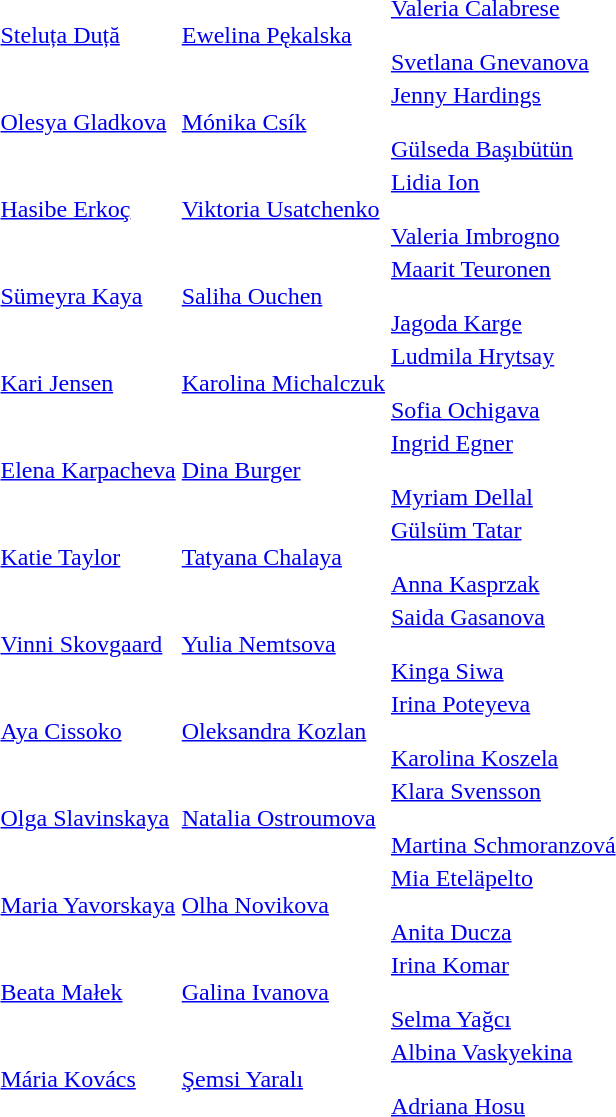<table>
<tr>
<td align="center"><strong></strong></td>
<td> <a href='#'>Steluța Duță</a></td>
<td> <a href='#'>Ewelina Pękalska</a></td>
<td> <a href='#'>Valeria Calabrese</a><br><br> <a href='#'>Svetlana Gnevanova</a></td>
</tr>
<tr>
<td align="center"><strong></strong></td>
<td> <a href='#'>Olesya Gladkova</a></td>
<td> <a href='#'>Mónika Csík</a></td>
<td> <a href='#'>Jenny Hardings</a><br><br> <a href='#'>Gülseda Başıbütün</a></td>
</tr>
<tr>
<td align="center"><strong></strong></td>
<td> <a href='#'>Hasibe Erkoç</a></td>
<td> <a href='#'>Viktoria Usatchenko</a></td>
<td> <a href='#'>Lidia Ion</a><br><br> <a href='#'>Valeria Imbrogno</a></td>
</tr>
<tr>
<td align="center"><strong></strong></td>
<td> <a href='#'>Sümeyra Kaya</a></td>
<td> <a href='#'>Saliha Ouchen</a></td>
<td> <a href='#'>Maarit Teuronen</a><br><br> <a href='#'>Jagoda Karge</a></td>
</tr>
<tr>
<td align="center"><strong></strong></td>
<td> <a href='#'>Kari Jensen</a></td>
<td> <a href='#'>Karolina Michalczuk</a></td>
<td> <a href='#'>Ludmila Hrytsay</a><br><br> <a href='#'>Sofia Ochigava</a></td>
</tr>
<tr>
<td align="center"><strong></strong></td>
<td> <a href='#'>Elena Karpacheva</a></td>
<td> <a href='#'>Dina Burger</a></td>
<td> <a href='#'>Ingrid Egner</a><br><br> <a href='#'>Myriam Dellal</a></td>
</tr>
<tr>
<td align="center"><strong></strong></td>
<td> <a href='#'>Katie Taylor</a></td>
<td> <a href='#'>Tatyana Chalaya</a></td>
<td> <a href='#'>Gülsüm Tatar</a><br><br> <a href='#'>Anna Kasprzak</a></td>
</tr>
<tr>
<td align="center"><strong></strong></td>
<td> <a href='#'>Vinni Skovgaard</a></td>
<td> <a href='#'>Yulia Nemtsova</a></td>
<td> <a href='#'>Saida Gasanova</a><br><br> <a href='#'>Kinga Siwa</a></td>
</tr>
<tr>
<td align="center"><strong></strong></td>
<td> <a href='#'>Aya Cissoko</a></td>
<td> <a href='#'>Oleksandra Kozlan</a></td>
<td> <a href='#'>Irina Poteyeva</a><br><br> <a href='#'>Karolina Koszela</a></td>
</tr>
<tr>
<td align="center"><strong></strong></td>
<td> <a href='#'>Olga Slavinskaya</a></td>
<td> <a href='#'>Natalia Ostroumova</a></td>
<td> <a href='#'>Klara Svensson</a><br><br> <a href='#'>Martina Schmoranzová</a></td>
</tr>
<tr>
<td align="center"><strong></strong></td>
<td> <a href='#'>Maria Yavorskaya</a></td>
<td> <a href='#'>Olha Novikova</a></td>
<td> <a href='#'>Mia Eteläpelto</a><br><br> <a href='#'>Anita Ducza</a></td>
</tr>
<tr>
<td align="center"><strong></strong></td>
<td> <a href='#'>Beata Małek</a></td>
<td> <a href='#'>Galina Ivanova</a></td>
<td> <a href='#'>Irina Komar</a><br><br> <a href='#'>Selma Yağcı</a></td>
</tr>
<tr>
<td align="center"><strong></strong></td>
<td> <a href='#'>Mária Kovács</a></td>
<td> <a href='#'>Şemsi Yaralı</a></td>
<td> <a href='#'>Albina Vaskyekina</a><br><br> <a href='#'>Adriana Hosu</a></td>
</tr>
</table>
